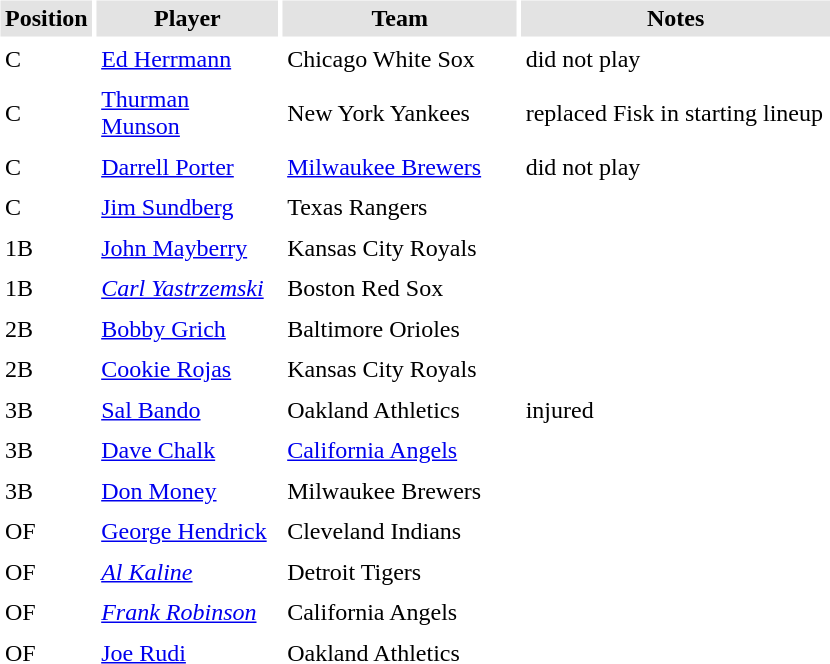<table border="0" cellspacing="3" cellpadding="3">
<tr style="background: #e3e3e3;">
<th width="50">Position</th>
<th width="115">Player</th>
<th width="150">Team</th>
<th width="200">Notes</th>
</tr>
<tr>
<td>C</td>
<td><a href='#'>Ed Herrmann</a></td>
<td>Chicago White Sox</td>
<td>did not play</td>
</tr>
<tr>
<td>C</td>
<td><a href='#'>Thurman Munson</a></td>
<td>New York Yankees</td>
<td>replaced Fisk in starting lineup</td>
</tr>
<tr>
<td>C</td>
<td><a href='#'>Darrell Porter</a></td>
<td><a href='#'>Milwaukee Brewers</a></td>
<td>did not play</td>
</tr>
<tr>
<td>C</td>
<td><a href='#'>Jim Sundberg</a></td>
<td>Texas Rangers</td>
<td></td>
</tr>
<tr>
<td>1B</td>
<td><a href='#'>John Mayberry</a></td>
<td>Kansas City Royals</td>
<td></td>
</tr>
<tr>
<td>1B</td>
<td><em><a href='#'>Carl Yastrzemski</a></em></td>
<td>Boston Red Sox</td>
<td></td>
</tr>
<tr>
<td>2B</td>
<td><a href='#'>Bobby Grich</a></td>
<td>Baltimore Orioles</td>
<td></td>
</tr>
<tr>
<td>2B</td>
<td><a href='#'>Cookie Rojas</a></td>
<td>Kansas City Royals</td>
<td></td>
</tr>
<tr>
<td>3B</td>
<td><a href='#'>Sal Bando</a></td>
<td>Oakland Athletics</td>
<td>injured</td>
</tr>
<tr>
<td>3B</td>
<td><a href='#'>Dave Chalk</a></td>
<td><a href='#'>California Angels</a></td>
<td></td>
</tr>
<tr>
<td>3B</td>
<td><a href='#'>Don Money</a></td>
<td>Milwaukee Brewers</td>
<td></td>
</tr>
<tr>
<td>OF</td>
<td><a href='#'>George Hendrick</a></td>
<td>Cleveland Indians</td>
<td></td>
</tr>
<tr>
<td>OF</td>
<td><em><a href='#'>Al Kaline</a></em></td>
<td>Detroit Tigers</td>
<td></td>
</tr>
<tr>
<td>OF</td>
<td><em><a href='#'>Frank Robinson</a></em></td>
<td>California Angels</td>
<td></td>
</tr>
<tr>
<td>OF</td>
<td><a href='#'>Joe Rudi</a></td>
<td>Oakland Athletics</td>
<td></td>
</tr>
</table>
